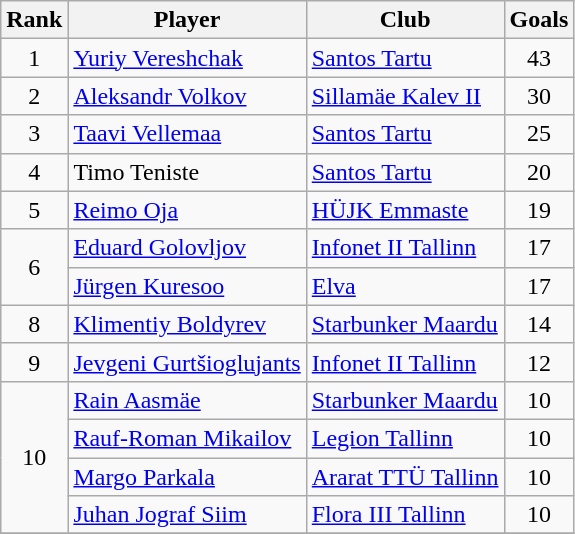<table class="wikitable" style="text-align:center">
<tr>
<th>Rank</th>
<th>Player</th>
<th>Club</th>
<th>Goals</th>
</tr>
<tr>
<td rowspan="1">1</td>
<td align="left"> <a href='#'>Yuriy Vereshchak</a></td>
<td align="left"><a href='#'>Santos Tartu</a></td>
<td align="centre">43</td>
</tr>
<tr>
<td rowspan="1">2</td>
<td align="left"> <a href='#'>Aleksandr Volkov</a></td>
<td align="left"><a href='#'>Sillamäe Kalev II</a></td>
<td align="centre">30</td>
</tr>
<tr>
<td rowspan="1">3</td>
<td align="left"> <a href='#'>Taavi Vellemaa</a></td>
<td align="left"><a href='#'>Santos Tartu</a></td>
<td align="centre">25</td>
</tr>
<tr>
<td rowspan="1">4</td>
<td align="left"> Timo Teniste</td>
<td align="left"><a href='#'>Santos Tartu</a></td>
<td align="centre">20</td>
</tr>
<tr>
<td rowspan="1">5</td>
<td align="left"> <a href='#'>Reimo Oja</a></td>
<td align="left"><a href='#'>HÜJK Emmaste</a></td>
<td align="centre">19</td>
</tr>
<tr>
<td rowspan="2">6</td>
<td align="left"> <a href='#'>Eduard Golovljov</a></td>
<td align="left"><a href='#'>Infonet II Tallinn</a></td>
<td align="centre">17</td>
</tr>
<tr>
<td align="left"> <a href='#'>Jürgen Kuresoo</a></td>
<td align="left"><a href='#'>Elva</a></td>
<td align="centre">17</td>
</tr>
<tr>
<td rowspan="1">8</td>
<td align="left"> <a href='#'>Klimentiy Boldyrev</a></td>
<td align="left"><a href='#'>Starbunker Maardu</a></td>
<td align="centre">14</td>
</tr>
<tr>
<td rowspan="1">9</td>
<td align="left"> <a href='#'>Jevgeni Gurtšioglujants</a></td>
<td align="left"><a href='#'>Infonet II Tallinn</a></td>
<td align="centre">12</td>
</tr>
<tr>
<td rowspan="4">10</td>
<td align="left"> <a href='#'>Rain Aasmäe</a></td>
<td align="left"><a href='#'>Starbunker Maardu</a></td>
<td align="centre">10</td>
</tr>
<tr>
<td align="left"> <a href='#'>Rauf-Roman Mikailov</a></td>
<td align="left"><a href='#'>Legion Tallinn</a></td>
<td align="centre">10</td>
</tr>
<tr>
<td align="left"> <a href='#'>Margo Parkala</a></td>
<td align="left"><a href='#'>Ararat TTÜ Tallinn</a></td>
<td align="centre">10</td>
</tr>
<tr>
<td align="left"> <a href='#'>Juhan Jograf Siim</a></td>
<td align="left"><a href='#'>Flora III Tallinn</a></td>
<td align="centre">10</td>
</tr>
<tr>
</tr>
</table>
